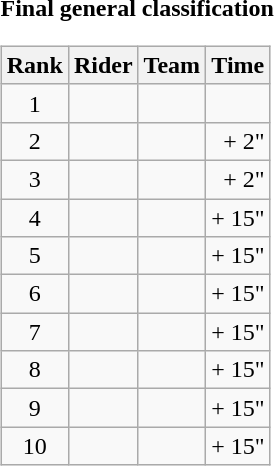<table>
<tr>
<td><strong>Final general classification</strong><br><table class="wikitable">
<tr>
<th scope="col">Rank</th>
<th scope="col">Rider</th>
<th scope="col">Team</th>
<th scope="col">Time</th>
</tr>
<tr>
<td style="text-align:center;">1</td>
<td></td>
<td></td>
<td style="text-align:right;"></td>
</tr>
<tr>
<td style="text-align:center;">2</td>
<td></td>
<td></td>
<td style="text-align:right;">+ 2"</td>
</tr>
<tr>
<td style="text-align:center;">3</td>
<td></td>
<td></td>
<td style="text-align:right;">+ 2"</td>
</tr>
<tr>
<td style="text-align:center;">4</td>
<td></td>
<td></td>
<td style="text-align:right;">+ 15"</td>
</tr>
<tr>
<td style="text-align:center;">5</td>
<td></td>
<td></td>
<td style="text-align:right;">+ 15"</td>
</tr>
<tr>
<td style="text-align:center;">6</td>
<td></td>
<td></td>
<td style="text-align:right;">+ 15"</td>
</tr>
<tr>
<td style="text-align:center;">7</td>
<td></td>
<td></td>
<td style="text-align:right;">+ 15"</td>
</tr>
<tr>
<td style="text-align:center;">8</td>
<td></td>
<td></td>
<td style="text-align:right;">+ 15"</td>
</tr>
<tr>
<td style="text-align:center;">9</td>
<td></td>
<td></td>
<td style="text-align:right;">+ 15"</td>
</tr>
<tr>
<td style="text-align:center;">10</td>
<td></td>
<td></td>
<td style="text-align:right;">+ 15"</td>
</tr>
</table>
</td>
</tr>
</table>
